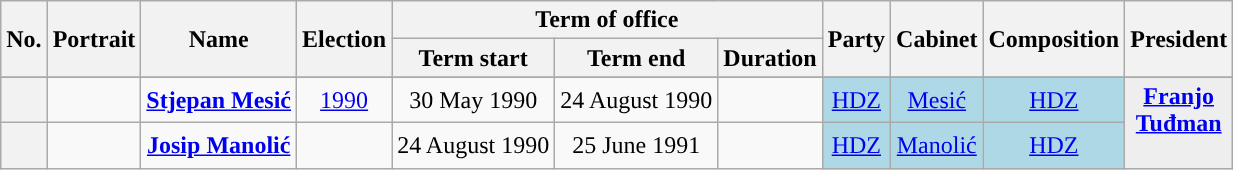<table class="wikitable plainrowheaders" style="text-align:center;">
<tr>
<th rowspan="2">No.</th>
<th rowspan="2">Portrait</th>
<th rowspan="2">Name<br></th>
<th rowspan="2">Election</th>
<th colspan="3">Term of office</th>
<th rowspan="2">Party</th>
<th rowspan="2">Cabinet</th>
<th rowspan="2">Composition</th>
<th rowspan="2">President<br></th>
</tr>
<tr>
<th>Term start</th>
<th>Term end</th>
<th>Duration</th>
</tr>
<tr>
</tr>
<tr style="background:">
<th> </th>
<td></td>
<td><strong><a href='#'>Stjepan Mesić</a></strong><br></td>
<td class="nowrap"><a href='#'>1990</a></td>
<td class="nowrap">30 May 1990</td>
<td>24 August 1990</td>
<td></td>
<td style="background:#ADD8E6 "><a href='#'>HDZ<br></a></td>
<td style="background:#ADD8E6 "><a href='#'>Mesić</a></td>
<td style="background:#ADD8E6 "><a href='#'>HDZ</a></td>
<td rowspan="2" scope="row" style="text-align:center;" bgcolor="#EEEEEE"><strong><a href='#'>Franjo<br>Tuđman</a></strong><br><br></td>
</tr>
<tr>
<th> </th>
<td></td>
<td><strong><a href='#'>Josip Manolić</a></strong><br></td>
<td class="nowrap"></td>
<td class="nowrap" style="background:">24 August 1990</td>
<td class="nowrap" style="background:">25 June 1991</td>
<td></td>
<td style="background:#ADD8E6 "><a href='#'>HDZ<br></a></td>
<td style="background:#ADD8E6 "><a href='#'>Manolić</a></td>
<td style="background:#ADD8E6 "><a href='#'>HDZ</a></td>
</tr>
</table>
